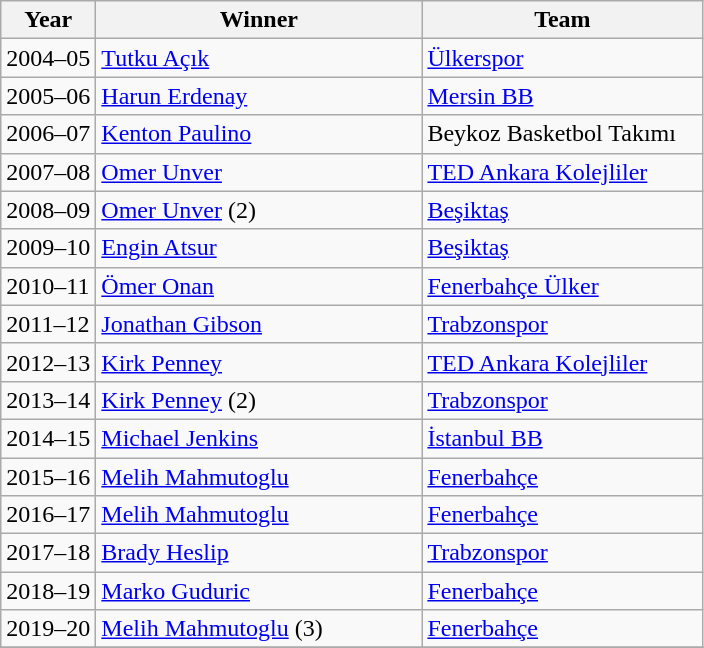<table class="wikitable">
<tr>
<th>Year</th>
<th width=210>Winner</th>
<th width=180>Team</th>
</tr>
<tr>
<td>2004–05</td>
<td> <a href='#'>Tutku Açık</a></td>
<td><a href='#'>Ülkerspor</a></td>
</tr>
<tr>
<td>2005–06</td>
<td> <a href='#'>Harun Erdenay</a></td>
<td><a href='#'>Mersin BB</a></td>
</tr>
<tr>
<td>2006–07</td>
<td> <a href='#'>Kenton Paulino</a></td>
<td>Beykoz Basketbol Takımı</td>
</tr>
<tr>
<td>2007–08</td>
<td> <a href='#'>Omer Unver</a></td>
<td><a href='#'>TED Ankara Kolejliler</a></td>
</tr>
<tr>
<td>2008–09</td>
<td> <a href='#'>Omer Unver</a> (2)</td>
<td><a href='#'>Beşiktaş</a></td>
</tr>
<tr>
<td>2009–10</td>
<td> <a href='#'>Engin Atsur</a></td>
<td><a href='#'>Beşiktaş</a></td>
</tr>
<tr>
<td>2010–11</td>
<td> <a href='#'>Ömer Onan</a></td>
<td><a href='#'>Fenerbahçe Ülker</a></td>
</tr>
<tr>
<td>2011–12</td>
<td> <a href='#'>Jonathan Gibson</a></td>
<td><a href='#'>Trabzonspor</a></td>
</tr>
<tr>
<td>2012–13</td>
<td> <a href='#'>Kirk Penney</a></td>
<td><a href='#'>TED Ankara Kolejliler</a></td>
</tr>
<tr>
<td>2013–14</td>
<td> <a href='#'>Kirk Penney</a> (2)</td>
<td><a href='#'>Trabzonspor</a></td>
</tr>
<tr>
<td>2014–15</td>
<td> <a href='#'>Michael Jenkins</a></td>
<td><a href='#'>İstanbul BB</a></td>
</tr>
<tr>
<td>2015–16</td>
<td> <a href='#'>Melih Mahmutoglu</a></td>
<td><a href='#'>Fenerbahçe</a></td>
</tr>
<tr>
<td>2016–17</td>
<td> <a href='#'>Melih Mahmutoglu</a></td>
<td><a href='#'>Fenerbahçe</a></td>
</tr>
<tr>
<td>2017–18</td>
<td> <a href='#'>Brady Heslip</a></td>
<td><a href='#'>Trabzonspor</a></td>
</tr>
<tr>
<td>2018–19</td>
<td> <a href='#'>Marko Guduric</a></td>
<td><a href='#'>Fenerbahçe</a></td>
</tr>
<tr>
<td>2019–20</td>
<td> <a href='#'>Melih Mahmutoglu</a> (3)</td>
<td><a href='#'>Fenerbahçe</a></td>
</tr>
<tr>
</tr>
</table>
